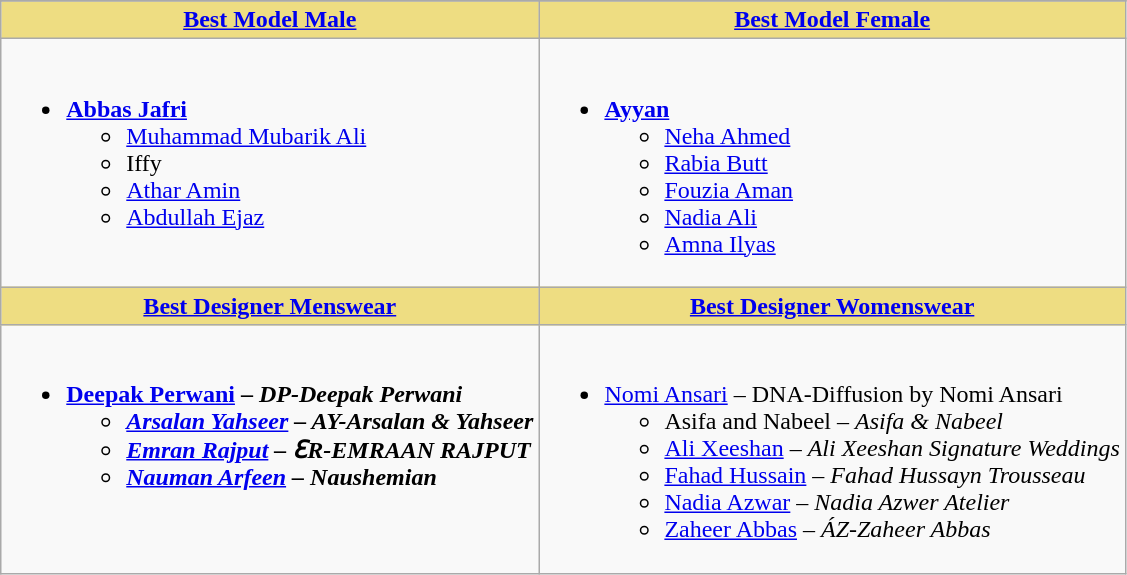<table class=wikitable>
<tr>
</tr>
<tr>
<th style="background:#EEDD82; ! width:200%"><a href='#'>Best Model Male</a></th>
<th style="background:#EEDD82; ! width:200%"><a href='#'>Best Model Female</a></th>
</tr>
<tr>
<td valign="top"><br><ul><li><strong><a href='#'>Abbas Jafri</a></strong><ul><li><a href='#'>Muhammad Mubarik Ali</a></li><li>Iffy</li><li><a href='#'>Athar Amin</a></li><li><a href='#'>Abdullah Ejaz</a></li></ul></li></ul></td>
<td valign="top"><br><ul><li><strong><a href='#'>Ayyan</a></strong><ul><li><a href='#'>Neha Ahmed</a></li><li><a href='#'>Rabia Butt</a></li><li><a href='#'>Fouzia Aman</a></li><li><a href='#'>Nadia Ali</a></li><li><a href='#'>Amna Ilyas</a></li></ul></li></ul></td>
</tr>
<tr>
<th style="background:#EEDD82; ! width:200%"><a href='#'>Best Designer Menswear</a></th>
<th style="background:#EEDD82; ! width:200%"><a href='#'>Best Designer Womenswear</a></th>
</tr>
<tr>
<td valign="top"><br><ul><li><strong><a href='#'>Deepak Perwani</a> – <em>DP-Deepak Perwani<strong><em><ul><li><a href='#'>Arsalan Yahseer</a> – </em>AY-Arsalan & Yahseer<em></li><li><a href='#'>Emran Rajput</a> – </em>ԐR-EMRAAN RAJPUT<em></li><li><a href='#'>Nauman Arfeen</a> – </em>Naushemian<em></li></ul></li></ul></td>
<td valign="top"><br><ul><li></strong><a href='#'>Nomi Ansari</a> – </em>DNA-Diffusion by Nomi Ansari</em></strong><ul><li>Asifa and Nabeel – <em>Asifa & Nabeel</em></li><li><a href='#'>Ali Xeeshan</a> – <em>Ali Xeeshan Signature Weddings</em></li><li><a href='#'>Fahad Hussain</a> – <em>Fahad Hussayn Trousseau</em></li><li><a href='#'>Nadia Azwar</a> – <em>Nadia Azwer Atelier</em></li><li><a href='#'>Zaheer Abbas</a> – <em>ÁΖ-Zaheer Abbas</em></li></ul></li></ul></td>
</tr>
</table>
